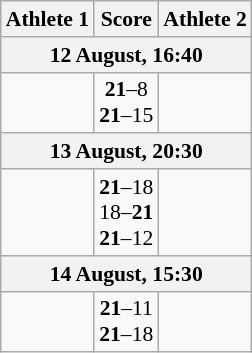<table class="wikitable" style="text-align: center; font-size:90%">
<tr>
<th align="right">Athlete 1</th>
<th>Score</th>
<th align="left">Athlete 2</th>
</tr>
<tr>
<th colspan=3>12 August, 16:40</th>
</tr>
<tr>
<td align=right><strong></strong></td>
<td align=center><strong>21</strong>–8<br><strong>21</strong>–15</td>
<td align=left></td>
</tr>
<tr>
<th colspan=3>13 August, 20:30</th>
</tr>
<tr>
<td align=right><strong></strong></td>
<td align=center><strong>21</strong>–18<br>18–<strong>21</strong><br><strong>21</strong>–12</td>
<td align=left></td>
</tr>
<tr>
<th colspan=3>14 August, 15:30</th>
</tr>
<tr>
<td align=right><strong></strong></td>
<td align=center><strong>21</strong>–11<br><strong>21</strong>–18</td>
<td align=left></td>
</tr>
</table>
